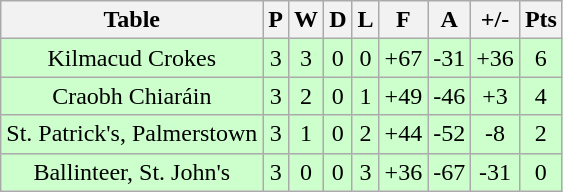<table class="wikitable">
<tr>
<th>Table</th>
<th>P</th>
<th>W</th>
<th>D</th>
<th>L</th>
<th>F</th>
<th>A</th>
<th>+/-</th>
<th>Pts</th>
</tr>
<tr style="text-align:Center; background:#cfc;">
<td>Kilmacud Crokes</td>
<td>3</td>
<td>3</td>
<td>0</td>
<td>0</td>
<td>+67</td>
<td>-31</td>
<td>+36</td>
<td>6</td>
</tr>
<tr style="text-align:Center; background:#cfc;">
<td>Craobh Chiaráin</td>
<td>3</td>
<td>2</td>
<td>0</td>
<td>1</td>
<td>+49</td>
<td>-46</td>
<td>+3</td>
<td>4</td>
</tr>
<tr style="text-align:Center; background:#cfc;">
<td>St. Patrick's, Palmerstown</td>
<td>3</td>
<td>1</td>
<td>0</td>
<td>2</td>
<td>+44</td>
<td>-52</td>
<td>-8</td>
<td>2</td>
</tr>
<tr style="text-align:Center; background:#cfc;">
<td>Ballinteer, St. John's</td>
<td>3</td>
<td>0</td>
<td>0</td>
<td>3</td>
<td>+36</td>
<td>-67</td>
<td>-31</td>
<td>0</td>
</tr>
</table>
